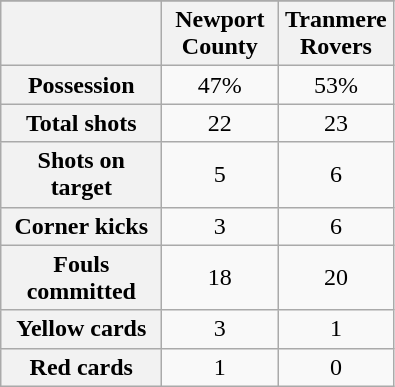<table class="wikitable plainrowheaders" style="text-align: center">
<tr>
</tr>
<tr>
<th scope=col width=100></th>
<th scope=col width=70>Newport County</th>
<th scope=col width=70>Tranmere Rovers</th>
</tr>
<tr>
<th scope=row>Possession</th>
<td>47%</td>
<td>53%</td>
</tr>
<tr>
<th scope=row>Total shots</th>
<td>22</td>
<td>23</td>
</tr>
<tr>
<th scope=row>Shots on target</th>
<td>5</td>
<td>6</td>
</tr>
<tr>
<th scope=row>Corner kicks</th>
<td>3</td>
<td>6</td>
</tr>
<tr>
<th scope=row>Fouls committed</th>
<td>18</td>
<td>20</td>
</tr>
<tr>
<th scope=row>Yellow cards</th>
<td>3</td>
<td>1</td>
</tr>
<tr>
<th scope=row>Red cards</th>
<td>1</td>
<td>0</td>
</tr>
</table>
